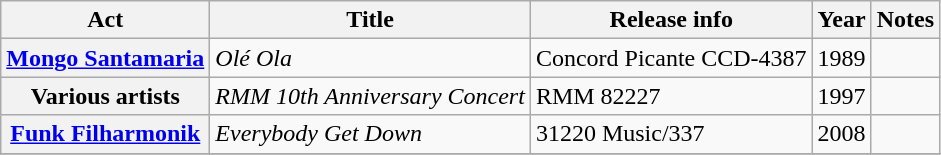<table class="wikitable plainrowheaders sortable">
<tr>
<th scope="col">Act</th>
<th scope="col">Title</th>
<th scope="col">Release info</th>
<th scope="col">Year</th>
<th scope="col" class="unsortable">Notes</th>
</tr>
<tr>
<th scope="row"><a href='#'>Mongo Santamaria</a></th>
<td><em>Olé Ola</em></td>
<td>Concord Picante CCD-4387</td>
<td>1989</td>
<td></td>
</tr>
<tr>
<th scope="row">Various artists</th>
<td><em>RMM 10th Anniversary Concert</em></td>
<td>RMM 82227</td>
<td>1997</td>
<td></td>
</tr>
<tr>
<th scope="row"><a href='#'>Funk Filharmonik</a></th>
<td><em>Everybody Get Down</em></td>
<td>31220 Music/337</td>
<td>2008</td>
<td></td>
</tr>
<tr>
</tr>
</table>
